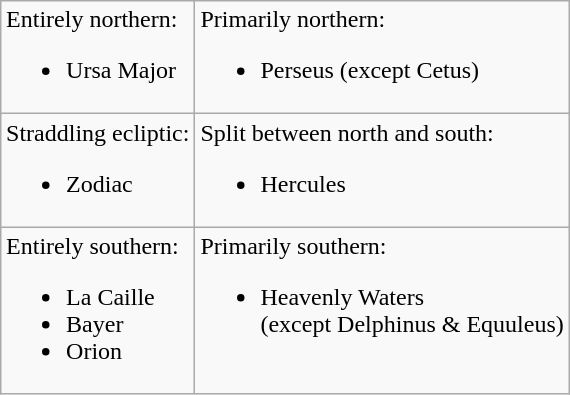<table class="wikitable" style="float:right;">
<tr valign=top>
<td>Entirely northern:<br><ul><li>Ursa Major</li></ul></td>
<td>Primarily northern:<br><ul><li>Perseus (except Cetus)</li></ul></td>
</tr>
<tr valign=top>
<td>Straddling ecliptic:<br><ul><li>Zodiac</li></ul></td>
<td>Split between north and south:<br><ul><li>Hercules</li></ul></td>
</tr>
<tr valign=top>
<td>Entirely southern:<br><ul><li>La Caille</li><li>Bayer</li><li>Orion</li></ul></td>
<td>Primarily southern:<br><ul><li>Heavenly Waters<br>(except Delphinus & Equuleus)</li></ul></td>
</tr>
</table>
